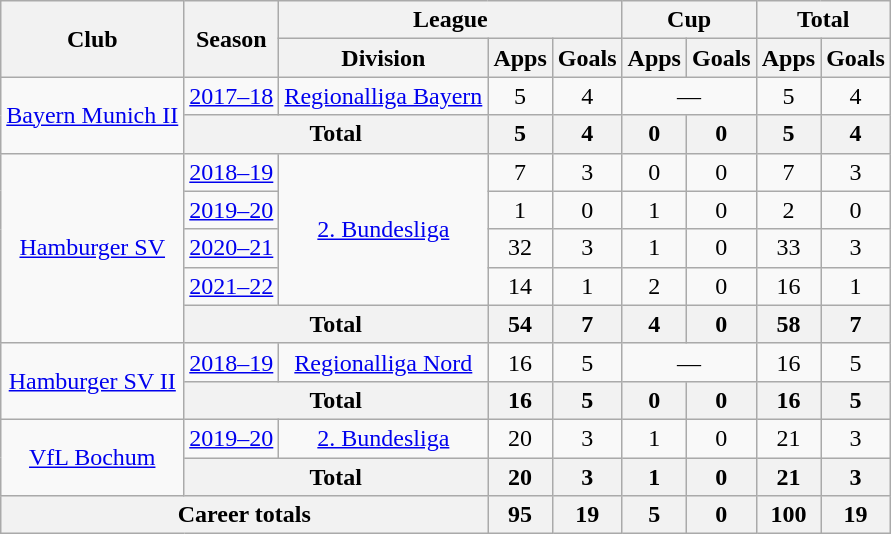<table class="wikitable" style="text-align: center">
<tr>
<th rowspan="2">Club</th>
<th rowspan="2">Season</th>
<th colspan="3">League</th>
<th colspan="2">Cup</th>
<th colspan="2">Total</th>
</tr>
<tr>
<th>Division</th>
<th>Apps</th>
<th>Goals</th>
<th>Apps</th>
<th>Goals</th>
<th>Apps</th>
<th>Goals</th>
</tr>
<tr>
<td rowspan="2"><a href='#'>Bayern Munich II</a></td>
<td><a href='#'>2017–18</a></td>
<td><a href='#'>Regionalliga Bayern</a></td>
<td>5</td>
<td>4</td>
<td colspan="2">—</td>
<td>5</td>
<td>4</td>
</tr>
<tr>
<th colspan="2">Total</th>
<th>5</th>
<th>4</th>
<th>0</th>
<th>0</th>
<th>5</th>
<th>4</th>
</tr>
<tr>
<td rowspan="5"><a href='#'>Hamburger SV</a></td>
<td><a href='#'>2018–19</a></td>
<td rowspan="4"><a href='#'>2. Bundesliga</a></td>
<td>7</td>
<td>3</td>
<td>0</td>
<td>0</td>
<td>7</td>
<td>3</td>
</tr>
<tr>
<td><a href='#'>2019–20</a></td>
<td>1</td>
<td>0</td>
<td>1</td>
<td>0</td>
<td>2</td>
<td>0</td>
</tr>
<tr>
<td><a href='#'>2020–21</a></td>
<td>32</td>
<td>3</td>
<td>1</td>
<td>0</td>
<td>33</td>
<td>3</td>
</tr>
<tr>
<td><a href='#'>2021–22</a></td>
<td>14</td>
<td>1</td>
<td>2</td>
<td>0</td>
<td>16</td>
<td>1</td>
</tr>
<tr>
<th colspan="2">Total</th>
<th>54</th>
<th>7</th>
<th>4</th>
<th>0</th>
<th>58</th>
<th>7</th>
</tr>
<tr>
<td rowspan="2"><a href='#'>Hamburger SV II</a></td>
<td><a href='#'>2018–19</a></td>
<td><a href='#'>Regionalliga Nord</a></td>
<td>16</td>
<td>5</td>
<td colspan="2">—</td>
<td>16</td>
<td>5</td>
</tr>
<tr>
<th colspan="2">Total</th>
<th>16</th>
<th>5</th>
<th>0</th>
<th>0</th>
<th>16</th>
<th>5</th>
</tr>
<tr>
<td rowspan="2"><a href='#'>VfL Bochum</a></td>
<td><a href='#'>2019–20</a></td>
<td><a href='#'>2. Bundesliga</a></td>
<td>20</td>
<td>3</td>
<td>1</td>
<td>0</td>
<td>21</td>
<td>3</td>
</tr>
<tr>
<th colspan="2">Total</th>
<th>20</th>
<th>3</th>
<th>1</th>
<th>0</th>
<th>21</th>
<th>3</th>
</tr>
<tr>
<th colspan="3">Career totals</th>
<th>95</th>
<th>19</th>
<th>5</th>
<th>0</th>
<th>100</th>
<th>19</th>
</tr>
</table>
